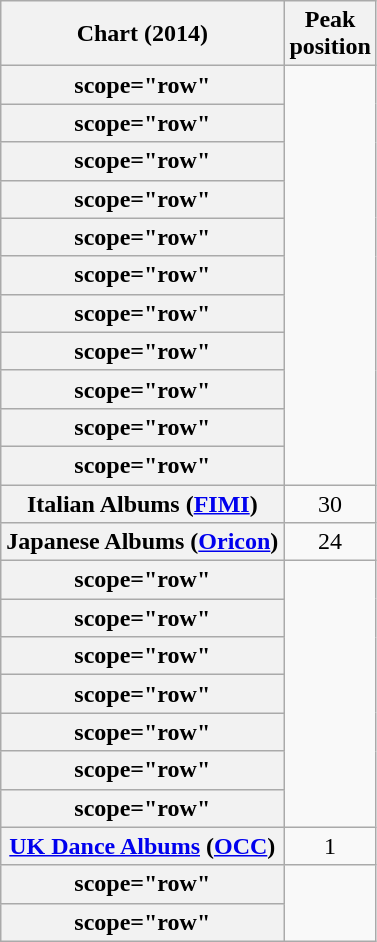<table class="wikitable sortable plainrowheaders" style="text-align:center">
<tr>
<th scope="col">Chart (2014)</th>
<th scope="col">Peak<br>position</th>
</tr>
<tr>
<th>scope="row" </th>
</tr>
<tr>
<th>scope="row" </th>
</tr>
<tr>
<th>scope="row" </th>
</tr>
<tr>
<th>scope="row" </th>
</tr>
<tr>
<th>scope="row" </th>
</tr>
<tr>
<th>scope="row" </th>
</tr>
<tr>
<th>scope="row" </th>
</tr>
<tr>
<th>scope="row" </th>
</tr>
<tr>
<th>scope="row" </th>
</tr>
<tr>
<th>scope="row" </th>
</tr>
<tr>
<th>scope="row" </th>
</tr>
<tr>
<th scope="row">Italian Albums (<a href='#'>FIMI</a>)</th>
<td style="text-align:center;">30</td>
</tr>
<tr>
<th scope="row">Japanese Albums (<a href='#'>Oricon</a>)</th>
<td style="text-align:center;">24</td>
</tr>
<tr>
<th>scope="row" </th>
</tr>
<tr>
<th>scope="row" </th>
</tr>
<tr>
<th>scope="row" </th>
</tr>
<tr>
<th>scope="row" </th>
</tr>
<tr>
<th>scope="row" </th>
</tr>
<tr>
<th>scope="row" </th>
</tr>
<tr>
<th>scope="row" </th>
</tr>
<tr>
<th scope="row"><a href='#'>UK Dance Albums</a> (<a href='#'>OCC</a>)</th>
<td align="center">1</td>
</tr>
<tr>
<th>scope="row" </th>
</tr>
<tr>
<th>scope="row" </th>
</tr>
</table>
